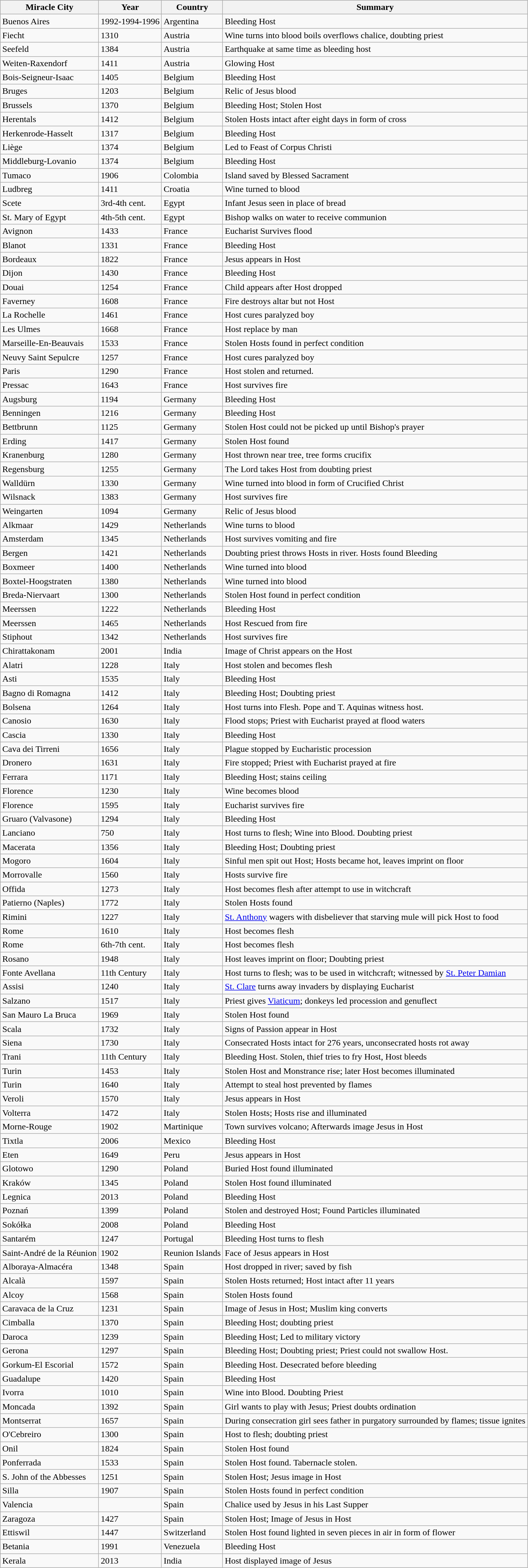<table class="wikitable sortable">
<tr>
<th>Miracle City</th>
<th>Year</th>
<th>Country</th>
<th>Summary</th>
</tr>
<tr>
<td>Buenos Aires</td>
<td>1992-1994-1996</td>
<td>Argentina</td>
<td>Bleeding Host</td>
</tr>
<tr>
<td>Fiecht</td>
<td>1310</td>
<td>Austria</td>
<td>Wine turns into blood boils overflows chalice, doubting priest</td>
</tr>
<tr>
<td>Seefeld</td>
<td>1384</td>
<td>Austria</td>
<td>Earthquake at same time as bleeding host</td>
</tr>
<tr>
<td>Weiten-Raxendorf</td>
<td>1411</td>
<td>Austria</td>
<td>Glowing Host</td>
</tr>
<tr>
<td>Bois-Seigneur-Isaac</td>
<td>1405</td>
<td>Belgium</td>
<td>Bleeding Host</td>
</tr>
<tr>
<td>Bruges</td>
<td>1203</td>
<td>Belgium</td>
<td>Relic of Jesus blood</td>
</tr>
<tr>
<td>Brussels</td>
<td>1370</td>
<td>Belgium</td>
<td>Bleeding Host; Stolen Host</td>
</tr>
<tr>
<td>Herentals</td>
<td>1412</td>
<td>Belgium</td>
<td>Stolen Hosts intact after eight days in form of cross</td>
</tr>
<tr>
<td>Herkenrode-Hasselt</td>
<td>1317</td>
<td>Belgium</td>
<td>Bleeding Host</td>
</tr>
<tr>
<td>Liège</td>
<td>1374</td>
<td>Belgium</td>
<td>Led to Feast of Corpus Christi</td>
</tr>
<tr>
<td>Middleburg-Lovanio</td>
<td>1374</td>
<td>Belgium</td>
<td>Bleeding Host</td>
</tr>
<tr>
<td>Tumaco</td>
<td>1906</td>
<td>Colombia</td>
<td>Island saved by Blessed Sacrament</td>
</tr>
<tr>
<td>Ludbreg</td>
<td>1411</td>
<td>Croatia</td>
<td>Wine turned to blood</td>
</tr>
<tr>
<td>Scete</td>
<td>3rd-4th cent.</td>
<td>Egypt</td>
<td>Infant Jesus seen in place of bread</td>
</tr>
<tr>
<td>St. Mary of Egypt</td>
<td>4th-5th cent.</td>
<td>Egypt</td>
<td>Bishop walks on water to receive communion</td>
</tr>
<tr>
<td>Avignon</td>
<td>1433</td>
<td>France</td>
<td>Eucharist Survives flood</td>
</tr>
<tr>
<td>Blanot</td>
<td>1331</td>
<td>France</td>
<td>Bleeding Host</td>
</tr>
<tr>
<td>Bordeaux</td>
<td>1822</td>
<td>France</td>
<td>Jesus appears in Host</td>
</tr>
<tr>
<td>Dijon</td>
<td>1430</td>
<td>France</td>
<td>Bleeding Host</td>
</tr>
<tr>
<td>Douai</td>
<td>1254</td>
<td>France</td>
<td>Child appears after Host dropped</td>
</tr>
<tr>
<td>Faverney</td>
<td>1608</td>
<td>France</td>
<td>Fire destroys altar but not Host</td>
</tr>
<tr>
<td>La Rochelle</td>
<td>1461</td>
<td>France</td>
<td>Host cures paralyzed boy</td>
</tr>
<tr>
<td>Les Ulmes</td>
<td>1668</td>
<td>France</td>
<td>Host replace by man</td>
</tr>
<tr>
<td>Marseille-En-Beauvais</td>
<td>1533</td>
<td>France</td>
<td>Stolen Hosts found in perfect condition</td>
</tr>
<tr>
<td>Neuvy Saint Sepulcre</td>
<td>1257</td>
<td>France</td>
<td>Host cures paralyzed boy</td>
</tr>
<tr>
<td>Paris</td>
<td>1290</td>
<td>France</td>
<td>Host stolen and returned.</td>
</tr>
<tr>
<td>Pressac</td>
<td>1643</td>
<td>France</td>
<td>Host survives fire</td>
</tr>
<tr>
<td>Augsburg</td>
<td>1194</td>
<td>Germany</td>
<td>Bleeding Host</td>
</tr>
<tr>
<td>Benningen</td>
<td>1216</td>
<td>Germany</td>
<td>Bleeding Host</td>
</tr>
<tr>
<td>Bettbrunn</td>
<td>1125</td>
<td>Germany</td>
<td>Stolen Host could not be picked up until Bishop's prayer</td>
</tr>
<tr>
<td>Erding</td>
<td>1417</td>
<td>Germany</td>
<td>Stolen Host found</td>
</tr>
<tr>
<td>Kranenburg</td>
<td>1280</td>
<td>Germany</td>
<td>Host thrown near tree, tree forms crucifix</td>
</tr>
<tr>
<td>Regensburg</td>
<td>1255</td>
<td>Germany</td>
<td>The Lord takes Host from doubting priest</td>
</tr>
<tr>
<td>Walldürn</td>
<td>1330</td>
<td>Germany</td>
<td>Wine turned into blood in form of Crucified Christ</td>
</tr>
<tr>
<td>Wilsnack</td>
<td>1383</td>
<td>Germany</td>
<td>Host survives fire</td>
</tr>
<tr>
<td>Weingarten</td>
<td>1094</td>
<td>Germany</td>
<td>Relic of Jesus blood</td>
</tr>
<tr>
<td>Alkmaar</td>
<td>1429</td>
<td>Netherlands</td>
<td>Wine turns to blood</td>
</tr>
<tr>
<td>Amsterdam</td>
<td>1345</td>
<td>Netherlands</td>
<td>Host survives vomiting and fire</td>
</tr>
<tr>
<td>Bergen</td>
<td>1421</td>
<td>Netherlands</td>
<td>Doubting priest throws Hosts in river.   Hosts found Bleeding</td>
</tr>
<tr>
<td>Boxmeer</td>
<td>1400</td>
<td>Netherlands</td>
<td>Wine turned into blood</td>
</tr>
<tr>
<td>Boxtel-Hoogstraten</td>
<td>1380</td>
<td>Netherlands</td>
<td>Wine turned into blood</td>
</tr>
<tr>
<td>Breda-Niervaart</td>
<td>1300</td>
<td>Netherlands</td>
<td>Stolen Host found in perfect condition</td>
</tr>
<tr>
<td>Meerssen</td>
<td>1222</td>
<td>Netherlands</td>
<td>Bleeding Host</td>
</tr>
<tr>
<td>Meerssen</td>
<td>1465</td>
<td>Netherlands</td>
<td>Host Rescued from fire</td>
</tr>
<tr>
<td>Stiphout</td>
<td>1342</td>
<td>Netherlands</td>
<td>Host survives fire</td>
</tr>
<tr>
<td>Chirattakonam</td>
<td>2001</td>
<td>India</td>
<td>Image of Christ appears on the Host</td>
</tr>
<tr>
<td>Alatri</td>
<td>1228</td>
<td>Italy</td>
<td>Host stolen and becomes flesh</td>
</tr>
<tr>
<td>Asti</td>
<td>1535</td>
<td>Italy</td>
<td>Bleeding Host</td>
</tr>
<tr>
<td>Bagno di Romagna</td>
<td>1412</td>
<td>Italy</td>
<td>Bleeding Host; Doubting priest</td>
</tr>
<tr>
<td>Bolsena</td>
<td>1264</td>
<td>Italy</td>
<td>Host turns into Flesh. Pope and T. Aquinas witness host.</td>
</tr>
<tr>
<td>Canosio</td>
<td>1630</td>
<td>Italy</td>
<td>Flood stops; Priest with Eucharist prayed at flood waters</td>
</tr>
<tr>
<td>Cascia</td>
<td>1330</td>
<td>Italy</td>
<td>Bleeding Host</td>
</tr>
<tr>
<td>Cava dei Tirreni</td>
<td>1656</td>
<td>Italy</td>
<td>Plague stopped by Eucharistic procession</td>
</tr>
<tr>
<td>Dronero</td>
<td>1631</td>
<td>Italy</td>
<td>Fire stopped; Priest with Eucharist prayed at fire</td>
</tr>
<tr>
<td>Ferrara</td>
<td>1171</td>
<td>Italy</td>
<td>Bleeding Host; stains ceiling</td>
</tr>
<tr>
<td>Florence</td>
<td>1230</td>
<td>Italy</td>
<td>Wine becomes blood</td>
</tr>
<tr>
<td>Florence</td>
<td>1595</td>
<td>Italy</td>
<td>Eucharist survives fire</td>
</tr>
<tr>
<td>Gruaro (Valvasone)</td>
<td>1294</td>
<td>Italy</td>
<td>Bleeding Host</td>
</tr>
<tr>
<td>Lanciano</td>
<td>750</td>
<td>Italy</td>
<td>Host turns to flesh; Wine into Blood.  Doubting priest</td>
</tr>
<tr>
<td>Macerata</td>
<td>1356</td>
<td>Italy</td>
<td>Bleeding Host; Doubting priest</td>
</tr>
<tr>
<td>Mogoro</td>
<td>1604</td>
<td>Italy</td>
<td>Sinful men spit out Host; Hosts became hot, leaves imprint on floor</td>
</tr>
<tr>
<td>Morrovalle</td>
<td>1560</td>
<td>Italy</td>
<td>Hosts survive fire</td>
</tr>
<tr>
<td>Offida</td>
<td>1273</td>
<td>Italy</td>
<td>Host becomes flesh after attempt to use in witchcraft</td>
</tr>
<tr>
<td>Patierno (Naples)</td>
<td>1772</td>
<td>Italy</td>
<td>Stolen Hosts found</td>
</tr>
<tr>
<td>Rimini</td>
<td>1227</td>
<td>Italy</td>
<td><a href='#'>St. Anthony</a> wagers with disbeliever that starving mule will pick Host to food</td>
</tr>
<tr>
<td>Rome</td>
<td>1610</td>
<td>Italy</td>
<td>Host becomes flesh</td>
</tr>
<tr>
<td>Rome</td>
<td>6th-7th cent.</td>
<td>Italy</td>
<td>Host becomes flesh</td>
</tr>
<tr>
<td>Rosano</td>
<td>1948</td>
<td>Italy</td>
<td>Host leaves imprint on floor; Doubting priest</td>
</tr>
<tr>
<td>Fonte Avellana</td>
<td>11th Century</td>
<td>Italy</td>
<td>Host turns to flesh; was to be used in witchcraft; witnessed by <a href='#'>St. Peter Damian</a></td>
</tr>
<tr>
<td>Assisi</td>
<td>1240</td>
<td>Italy</td>
<td><a href='#'>St. Clare</a> turns away invaders by displaying Eucharist</td>
</tr>
<tr>
<td>Salzano</td>
<td>1517</td>
<td>Italy</td>
<td>Priest gives <a href='#'>Viaticum</a>; donkeys led procession and genuflect</td>
</tr>
<tr>
<td>San Mauro La Bruca</td>
<td>1969</td>
<td>Italy</td>
<td>Stolen Host found</td>
</tr>
<tr>
<td>Scala</td>
<td>1732</td>
<td>Italy</td>
<td>Signs of Passion appear in Host</td>
</tr>
<tr>
<td>Siena</td>
<td>1730</td>
<td>Italy</td>
<td>Consecrated Hosts intact for 276 years, unconsecrated hosts rot away</td>
</tr>
<tr>
<td>Trani</td>
<td>11th Century</td>
<td>Italy</td>
<td>Bleeding Host. Stolen, thief tries  to fry Host, Host bleeds</td>
</tr>
<tr>
<td>Turin</td>
<td>1453</td>
<td>Italy</td>
<td>Stolen Host and Monstrance rise; later Host becomes illuminated</td>
</tr>
<tr>
<td>Turin</td>
<td>1640</td>
<td>Italy</td>
<td>Attempt to steal host prevented by flames</td>
</tr>
<tr>
<td>Veroli</td>
<td>1570</td>
<td>Italy</td>
<td>Jesus appears in Host</td>
</tr>
<tr>
<td>Volterra</td>
<td>1472</td>
<td>Italy</td>
<td>Stolen Hosts;  Hosts rise and illuminated</td>
</tr>
<tr>
<td>Morne-Rouge</td>
<td>1902</td>
<td>Martinique</td>
<td>Town survives volcano; Afterwards image Jesus in Host</td>
</tr>
<tr>
<td>Tixtla</td>
<td>2006</td>
<td>Mexico</td>
<td>Bleeding Host</td>
</tr>
<tr>
<td>Eten</td>
<td>1649</td>
<td>Peru</td>
<td>Jesus appears in Host</td>
</tr>
<tr>
<td>Glotowo</td>
<td>1290</td>
<td>Poland</td>
<td>Buried Host found illuminated</td>
</tr>
<tr>
<td>Kraków</td>
<td>1345</td>
<td>Poland</td>
<td>Stolen Host found illuminated</td>
</tr>
<tr>
<td>Legnica</td>
<td>2013</td>
<td>Poland</td>
<td>Bleeding Host</td>
</tr>
<tr>
<td>Poznań</td>
<td>1399</td>
<td>Poland</td>
<td>Stolen and destroyed Host; Found Particles illuminated</td>
</tr>
<tr>
<td>Sokółka</td>
<td>2008</td>
<td>Poland</td>
<td>Bleeding Host</td>
</tr>
<tr>
<td>Santarém</td>
<td>1247</td>
<td>Portugal</td>
<td>Bleeding Host turns to flesh</td>
</tr>
<tr>
<td>Saint-André de la Réunion</td>
<td>1902</td>
<td>Reunion Islands</td>
<td>Face of Jesus appears in Host</td>
</tr>
<tr>
<td>Alboraya-Almacéra</td>
<td>1348</td>
<td>Spain</td>
<td>Host dropped in river;  saved by fish</td>
</tr>
<tr>
<td>Alcalà</td>
<td>1597</td>
<td>Spain</td>
<td>Stolen Hosts returned; Host intact after 11 years</td>
</tr>
<tr>
<td>Alcoy</td>
<td>1568</td>
<td>Spain</td>
<td>Stolen Hosts found</td>
</tr>
<tr>
<td>Caravaca de la Cruz</td>
<td>1231</td>
<td>Spain</td>
<td>Image of Jesus in Host; Muslim king converts</td>
</tr>
<tr>
<td>Cimballa</td>
<td>1370</td>
<td>Spain</td>
<td>Bleeding Host; doubting priest</td>
</tr>
<tr>
<td>Daroca</td>
<td>1239</td>
<td>Spain</td>
<td>Bleeding Host;  Led to military victory</td>
</tr>
<tr>
<td>Gerona</td>
<td>1297</td>
<td>Spain</td>
<td>Bleeding Host; Doubting priest; Priest could not swallow Host.</td>
</tr>
<tr>
<td>Gorkum-El Escorial</td>
<td>1572</td>
<td>Spain</td>
<td>Bleeding Host.  Desecrated before bleeding</td>
</tr>
<tr>
<td>Guadalupe</td>
<td>1420</td>
<td>Spain</td>
<td>Bleeding Host</td>
</tr>
<tr>
<td>Ivorra</td>
<td>1010</td>
<td>Spain</td>
<td>Wine into Blood.  Doubting Priest</td>
</tr>
<tr>
<td>Moncada</td>
<td>1392</td>
<td>Spain</td>
<td>Girl wants to play with Jesus; Priest doubts ordination</td>
</tr>
<tr>
<td>Montserrat</td>
<td>1657</td>
<td>Spain</td>
<td>During consecration girl sees father in purgatory surrounded by flames; tissue ignites</td>
</tr>
<tr>
<td>O'Cebreiro</td>
<td>1300</td>
<td>Spain</td>
<td>Host to flesh; doubting priest</td>
</tr>
<tr>
<td>Onil</td>
<td>1824</td>
<td>Spain</td>
<td>Stolen Host found</td>
</tr>
<tr>
<td>Ponferrada</td>
<td>1533</td>
<td>Spain</td>
<td>Stolen Host found. Tabernacle stolen.</td>
</tr>
<tr>
<td>S. John of the Abbesses</td>
<td>1251</td>
<td>Spain</td>
<td>Stolen Host; Jesus image in Host</td>
</tr>
<tr>
<td>Silla</td>
<td>1907</td>
<td>Spain</td>
<td>Stolen Hosts found in perfect condition</td>
</tr>
<tr>
<td>Valencia</td>
<td></td>
<td>Spain</td>
<td>Chalice used by  Jesus in his Last Supper</td>
</tr>
<tr>
<td>Zaragoza</td>
<td>1427</td>
<td>Spain</td>
<td>Stolen Host; Image of Jesus in Host</td>
</tr>
<tr>
<td>Ettiswil</td>
<td>1447</td>
<td>Switzerland</td>
<td>Stolen Host found lighted in seven pieces in air in form of flower</td>
</tr>
<tr>
<td>Betania</td>
<td>1991</td>
<td>Venezuela</td>
<td>Bleeding Host</td>
</tr>
<tr>
<td>Kerala</td>
<td>2013</td>
<td>India</td>
<td>Host displayed image of Jesus</td>
</tr>
</table>
